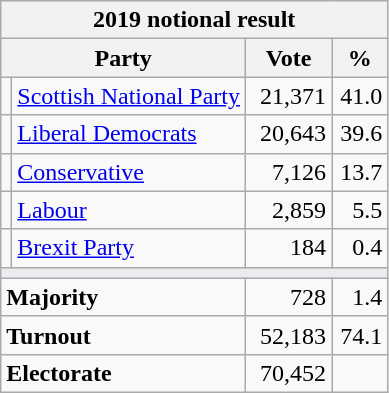<table class="wikitable">
<tr>
<th colspan="4">2019 notional result  </th>
</tr>
<tr>
<th bgcolor="#DDDDFF" width="130px" colspan="2">Party</th>
<th bgcolor="#DDDDFF" width="50px">Vote</th>
<th bgcolor="#DDDDFF" width="30px">%</th>
</tr>
<tr>
<td></td>
<td><a href='#'>Scottish National Party</a></td>
<td align=right>21,371</td>
<td align=right>41.0</td>
</tr>
<tr>
<td></td>
<td><a href='#'>Liberal Democrats</a></td>
<td align="right">20,643</td>
<td align="right">39.6</td>
</tr>
<tr>
<td></td>
<td><a href='#'>Conservative</a></td>
<td align=right>7,126</td>
<td align=right>13.7</td>
</tr>
<tr>
<td></td>
<td><a href='#'>Labour</a></td>
<td align=right>2,859</td>
<td align=right>5.5</td>
</tr>
<tr>
<td></td>
<td><a href='#'> Brexit Party</a></td>
<td align=right>184</td>
<td align=right>0.4</td>
</tr>
<tr>
<td colspan="4" bgcolor="#EAECF0"></td>
</tr>
<tr>
<td colspan="2"><strong>Majority</strong></td>
<td align="right">728</td>
<td align="right">1.4</td>
</tr>
<tr>
<td colspan="2"><strong>Turnout</strong></td>
<td align="right">52,183</td>
<td align="right">74.1</td>
</tr>
<tr>
<td colspan="2"><strong>Electorate</strong></td>
<td align=right>70,452</td>
</tr>
</table>
